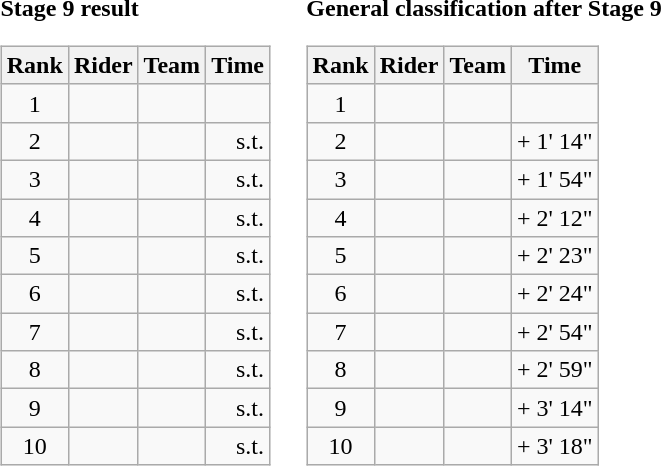<table>
<tr>
<td><strong>Stage 9 result</strong><br><table class="wikitable">
<tr>
<th scope="col">Rank</th>
<th scope="col">Rider</th>
<th scope="col">Team</th>
<th scope="col">Time</th>
</tr>
<tr>
<td style="text-align:center;">1</td>
<td></td>
<td></td>
<td style="text-align:right;"></td>
</tr>
<tr>
<td style="text-align:center;">2</td>
<td></td>
<td></td>
<td style="text-align:right;">s.t.</td>
</tr>
<tr>
<td style="text-align:center;">3</td>
<td></td>
<td></td>
<td style="text-align:right;">s.t.</td>
</tr>
<tr>
<td style="text-align:center;">4</td>
<td></td>
<td></td>
<td style="text-align:right;">s.t.</td>
</tr>
<tr>
<td style="text-align:center;">5</td>
<td></td>
<td></td>
<td style="text-align:right;">s.t.</td>
</tr>
<tr>
<td style="text-align:center;">6</td>
<td></td>
<td></td>
<td style="text-align:right;">s.t.</td>
</tr>
<tr>
<td style="text-align:center;">7</td>
<td></td>
<td></td>
<td style="text-align:right;">s.t.</td>
</tr>
<tr>
<td style="text-align:center;">8</td>
<td></td>
<td></td>
<td style="text-align:right;">s.t.</td>
</tr>
<tr>
<td style="text-align:center;">9</td>
<td></td>
<td></td>
<td style="text-align:right;">s.t.</td>
</tr>
<tr>
<td style="text-align:center;">10</td>
<td></td>
<td></td>
<td style="text-align:right;">s.t.</td>
</tr>
</table>
</td>
<td></td>
<td><strong>General classification after Stage 9</strong><br><table class="wikitable">
<tr>
<th scope="col">Rank</th>
<th scope="col">Rider</th>
<th scope="col">Team</th>
<th scope="col">Time</th>
</tr>
<tr>
<td style="text-align:center;">1</td>
<td></td>
<td></td>
<td style="text-align:right;"></td>
</tr>
<tr>
<td style="text-align:center;">2</td>
<td></td>
<td></td>
<td style="text-align:right;">+ 1' 14"</td>
</tr>
<tr>
<td style="text-align:center;">3</td>
<td></td>
<td></td>
<td style="text-align:right;">+ 1' 54"</td>
</tr>
<tr>
<td style="text-align:center;">4</td>
<td></td>
<td></td>
<td style="text-align:right;">+ 2' 12"</td>
</tr>
<tr>
<td style="text-align:center;">5</td>
<td></td>
<td></td>
<td style="text-align:right;">+ 2' 23"</td>
</tr>
<tr>
<td style="text-align:center;">6</td>
<td></td>
<td></td>
<td style="text-align:right;">+ 2' 24"</td>
</tr>
<tr>
<td style="text-align:center;">7</td>
<td></td>
<td></td>
<td style="text-align:right;">+ 2' 54"</td>
</tr>
<tr>
<td style="text-align:center;">8</td>
<td></td>
<td></td>
<td style="text-align:right;">+ 2' 59"</td>
</tr>
<tr>
<td style="text-align:center;">9</td>
<td></td>
<td></td>
<td style="text-align:right;">+ 3' 14"</td>
</tr>
<tr>
<td style="text-align:center;">10</td>
<td></td>
<td></td>
<td style="text-align:right;">+ 3' 18"</td>
</tr>
</table>
</td>
</tr>
</table>
